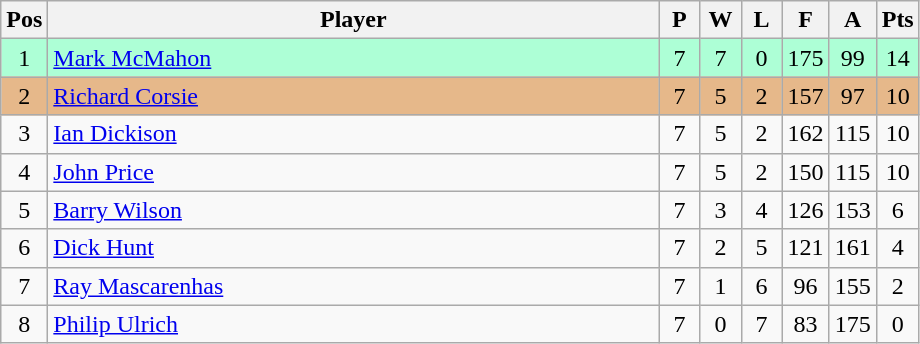<table class="wikitable" style="font-size: 100%">
<tr>
<th width=20>Pos</th>
<th width=400>Player</th>
<th width=20>P</th>
<th width=20>W</th>
<th width=20>L</th>
<th width=20>F</th>
<th width=20>A</th>
<th width=20>Pts</th>
</tr>
<tr align=center style="background: #ADFFD6;">
<td>1</td>
<td align="left"> <a href='#'>Mark McMahon</a></td>
<td>7</td>
<td>7</td>
<td>0</td>
<td>175</td>
<td>99</td>
<td>14</td>
</tr>
<tr align=center style="background: #E6B88A;">
<td>2</td>
<td align="left"> <a href='#'>Richard Corsie</a></td>
<td>7</td>
<td>5</td>
<td>2</td>
<td>157</td>
<td>97</td>
<td>10</td>
</tr>
<tr align=center>
<td>3</td>
<td align="left"> <a href='#'>Ian Dickison</a></td>
<td>7</td>
<td>5</td>
<td>2</td>
<td>162</td>
<td>115</td>
<td>10</td>
</tr>
<tr align=center>
<td>4</td>
<td align="left"> <a href='#'>John Price</a></td>
<td>7</td>
<td>5</td>
<td>2</td>
<td>150</td>
<td>115</td>
<td>10</td>
</tr>
<tr align=center>
<td>5</td>
<td align="left"> <a href='#'>Barry Wilson</a></td>
<td>7</td>
<td>3</td>
<td>4</td>
<td>126</td>
<td>153</td>
<td>6</td>
</tr>
<tr align=center>
<td>6</td>
<td align="left"> <a href='#'>Dick Hunt</a></td>
<td>7</td>
<td>2</td>
<td>5</td>
<td>121</td>
<td>161</td>
<td>4</td>
</tr>
<tr align=center>
<td>7</td>
<td align="left"> <a href='#'>Ray Mascarenhas</a></td>
<td>7</td>
<td>1</td>
<td>6</td>
<td>96</td>
<td>155</td>
<td>2</td>
</tr>
<tr align=center>
<td>8</td>
<td align="left"> <a href='#'>Philip Ulrich</a></td>
<td>7</td>
<td>0</td>
<td>7</td>
<td>83</td>
<td>175</td>
<td>0</td>
</tr>
</table>
